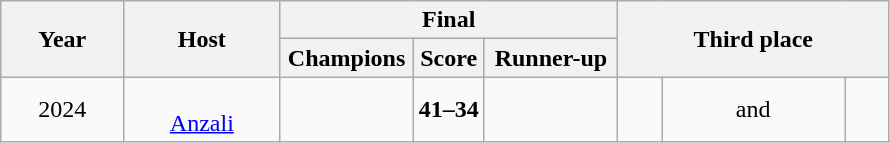<table class="wikitable" style="text-align: center;">
<tr>
<th rowspan="2" scope="col">Year</th>
<th rowspan="2" scope="col">Host</th>
<th colspan="3" scope="col">Final</th>
<th colspan="3" rowspan="2" scope="col">Third place</th>
</tr>
<tr>
<th style="width: 15%;" scope="col">Champions</th>
<th style="width: 8%;" scope="col">Score</th>
<th style="width: 15%;" scope="col">Runner-up</th>
</tr>
<tr>
<td>2024<br></td>
<td><br><a href='#'>Anzali</a></td>
<td></td>
<td><strong>41–34</strong></td>
<td></td>
<td></td>
<td>and</td>
<td></td>
</tr>
</table>
